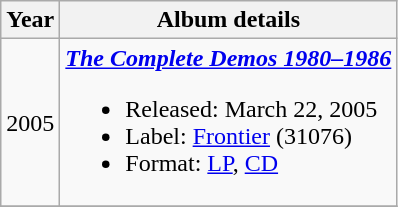<table class ="wikitable">
<tr>
<th>Year</th>
<th>Album details</th>
</tr>
<tr>
<td>2005</td>
<td><strong><em><a href='#'>The Complete Demos 1980–1986</a></em></strong><br><ul><li>Released: March 22, 2005</li><li>Label: <a href='#'>Frontier</a> (31076)</li><li>Format: <a href='#'>LP</a>, <a href='#'>CD</a></li></ul></td>
</tr>
<tr>
</tr>
</table>
